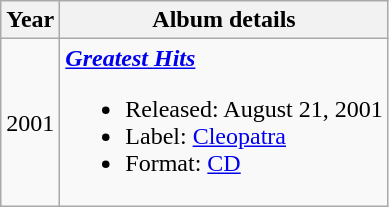<table class ="wikitable">
<tr>
<th>Year</th>
<th>Album details</th>
</tr>
<tr>
<td>2001</td>
<td><strong><em><a href='#'>Greatest Hits</a></em></strong><br><ul><li>Released: August 21, 2001</li><li>Label: <a href='#'>Cleopatra</a></li><li>Format: <a href='#'>CD</a></li></ul></td>
</tr>
</table>
